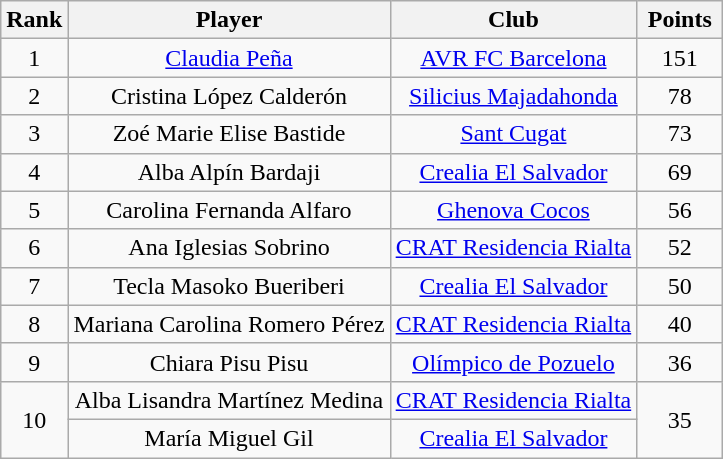<table class="wikitable" style="text-align:center">
<tr>
<th>Rank</th>
<th>Player</th>
<th>Club</th>
<th style="width:50px;">Points</th>
</tr>
<tr>
<td>1</td>
<td> <a href='#'>Claudia Peña</a></td>
<td><a href='#'>AVR FC Barcelona</a></td>
<td>151</td>
</tr>
<tr>
<td>2</td>
<td> Cristina López Calderón</td>
<td><a href='#'>Silicius Majadahonda</a></td>
<td>78</td>
</tr>
<tr>
<td>3</td>
<td> Zoé Marie Elise Bastide</td>
<td><a href='#'>Sant Cugat</a></td>
<td>73</td>
</tr>
<tr>
<td>4</td>
<td> Alba Alpín Bardaji</td>
<td><a href='#'>Crealia El Salvador</a></td>
<td>69</td>
</tr>
<tr>
<td>5</td>
<td> Carolina Fernanda Alfaro</td>
<td><a href='#'>Ghenova Cocos</a></td>
<td>56</td>
</tr>
<tr>
<td>6</td>
<td> Ana Iglesias Sobrino</td>
<td><a href='#'>CRAT Residencia Rialta</a></td>
<td>52</td>
</tr>
<tr>
<td>7</td>
<td> Tecla Masoko Bueriberi</td>
<td><a href='#'>Crealia El Salvador</a></td>
<td>50</td>
</tr>
<tr>
<td>8</td>
<td> Mariana Carolina Romero Pérez</td>
<td><a href='#'>CRAT Residencia Rialta</a></td>
<td>40</td>
</tr>
<tr>
<td>9</td>
<td> Chiara Pisu Pisu</td>
<td><a href='#'>Olímpico de Pozuelo</a></td>
<td>36</td>
</tr>
<tr>
<td rowspan=2>10</td>
<td> Alba Lisandra Martínez Medina</td>
<td><a href='#'>CRAT Residencia Rialta</a></td>
<td rowspan=2>35</td>
</tr>
<tr>
<td> María Miguel Gil</td>
<td><a href='#'>Crealia El Salvador</a></td>
</tr>
</table>
